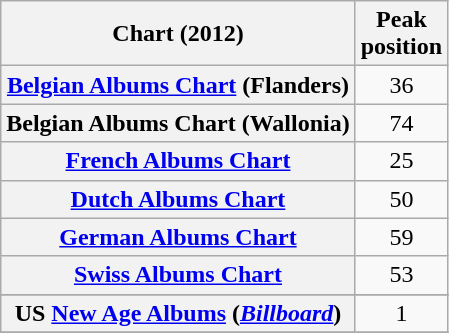<table class="wikitable plainrowheaders sortable">
<tr>
<th>Chart (2012)</th>
<th>Peak<br>position</th>
</tr>
<tr>
<th scope="row"><a href='#'>Belgian Albums Chart</a> (Flanders)</th>
<td style="text-align:center;">36</td>
</tr>
<tr>
<th scope="row">Belgian Albums Chart (Wallonia)</th>
<td style="text-align:center;">74</td>
</tr>
<tr>
<th scope="row"><a href='#'>French Albums Chart</a></th>
<td style="text-align:center;">25</td>
</tr>
<tr>
<th scope="row"><a href='#'>Dutch Albums Chart</a></th>
<td align="center">50</td>
</tr>
<tr>
<th scope="row"><a href='#'>German Albums Chart</a></th>
<td style="text-align:center;">59</td>
</tr>
<tr>
<th scope="row"><a href='#'>Swiss Albums Chart</a></th>
<td style="text-align:center;">53</td>
</tr>
<tr>
</tr>
<tr>
</tr>
<tr>
<th scope="row">US <a href='#'>New Age Albums</a> (<em><a href='#'>Billboard</a></em>)</th>
<td style="text-align:center;">1</td>
</tr>
<tr>
</tr>
</table>
